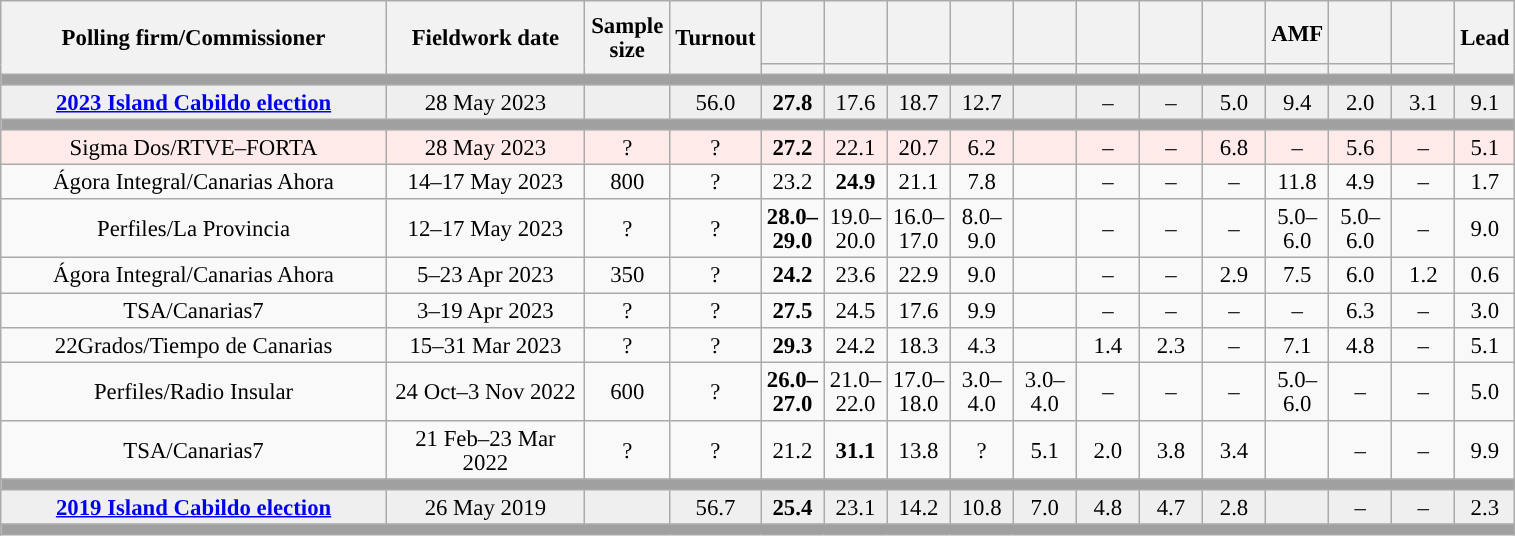<table class="wikitable collapsible collapsed" style="text-align:center; font-size:95%; line-height:16px;">
<tr style="height:42px;">
<th style="width:250px;" rowspan="2">Polling firm/Commissioner</th>
<th style="width:125px;" rowspan="2">Fieldwork date</th>
<th style="width:50px;" rowspan="2">Sample size</th>
<th style="width:45px;" rowspan="2">Turnout</th>
<th style="width:35px;"></th>
<th style="width:35px;"></th>
<th style="width:35px;"></th>
<th style="width:35px;"></th>
<th style="width:35px;"></th>
<th style="width:35px;"></th>
<th style="width:35px;"></th>
<th style="width:35px;"></th>
<th style="width:35px;">AMF</th>
<th style="width:35px;"></th>
<th style="width:35px;"></th>
<th style="width:30px;" rowspan="2">Lead</th>
</tr>
<tr>
<th style="color:inherit;background:"></th>
<th style="color:inherit;background:"></th>
<th style="color:inherit;background:"></th>
<th style="color:inherit;background:"></th>
<th style="color:inherit;background:"></th>
<th style="color:inherit;background:"></th>
<th style="color:inherit;background:"></th>
<th style="color:inherit;background:"></th>
<th style="color:inherit;background:"></th>
<th style="color:inherit;background:"></th>
<th style="color:inherit;background:"></th>
</tr>
<tr>
<td colspan="16" style="background:#A0A0A0"></td>
</tr>
<tr style="background:#EFEFEF;">
<td><strong><a href='#'>2023 Island Cabildo election</a></strong></td>
<td>28 May 2023</td>
<td></td>
<td>56.0</td>
<td><strong>27.8</strong><br></td>
<td>17.6<br></td>
<td>18.7<br></td>
<td>12.7<br></td>
<td></td>
<td>–</td>
<td>–</td>
<td>5.0<br></td>
<td>9.4<br></td>
<td>2.0<br></td>
<td>3.1<br></td>
<td style="background:">9.1</td>
</tr>
<tr>
<td colspan="16" style="background:#A0A0A0"></td>
</tr>
<tr style="background:#FFEAEA;">
<td>Sigma Dos/RTVE–FORTA</td>
<td>28 May 2023</td>
<td>?</td>
<td>?</td>
<td><strong>27.2</strong><br></td>
<td>22.1<br></td>
<td>20.7<br></td>
<td>6.2<br></td>
<td></td>
<td>–</td>
<td>–</td>
<td>6.8<br></td>
<td>–</td>
<td>5.6<br></td>
<td>–</td>
<td style="background:">5.1</td>
</tr>
<tr>
<td>Ágora Integral/Canarias Ahora</td>
<td>14–17 May 2023</td>
<td>800</td>
<td>?</td>
<td>23.2<br></td>
<td><strong>24.9</strong><br></td>
<td>21.1<br></td>
<td>7.8<br></td>
<td></td>
<td>–</td>
<td>–</td>
<td>–</td>
<td>11.8<br></td>
<td>4.9<br></td>
<td>–</td>
<td style="background:">1.7</td>
</tr>
<tr>
<td>Perfiles/La Provincia</td>
<td>12–17 May 2023</td>
<td>?</td>
<td>?</td>
<td><strong>28.0–<br>29.0</strong><br></td>
<td>19.0–<br>20.0<br></td>
<td>16.0–<br>17.0<br></td>
<td>8.0–<br>9.0<br></td>
<td></td>
<td>–</td>
<td>–</td>
<td>–</td>
<td>5.0–<br>6.0<br></td>
<td>5.0–<br>6.0<br></td>
<td>–</td>
<td style="background:">9.0</td>
</tr>
<tr>
<td>Ágora Integral/Canarias Ahora</td>
<td>5–23 Apr 2023</td>
<td>350</td>
<td>?</td>
<td><strong>24.2</strong><br></td>
<td>23.6<br></td>
<td>22.9<br></td>
<td>9.0<br></td>
<td></td>
<td>–</td>
<td>–</td>
<td>2.9<br></td>
<td>7.5<br></td>
<td>6.0<br></td>
<td>1.2<br></td>
<td style="background:">0.6</td>
</tr>
<tr>
<td>TSA/Canarias7</td>
<td>3–19 Apr 2023</td>
<td>?</td>
<td>?</td>
<td><strong>27.5</strong><br></td>
<td>24.5<br></td>
<td>17.6<br></td>
<td>9.9<br></td>
<td></td>
<td>–</td>
<td>–</td>
<td>–</td>
<td>–</td>
<td>6.3<br></td>
<td>–</td>
<td style="background:">3.0</td>
</tr>
<tr>
<td>22Grados/Tiempo de Canarias</td>
<td>15–31 Mar 2023</td>
<td>?</td>
<td>?</td>
<td><strong>29.3</strong><br></td>
<td>24.2<br></td>
<td>18.3<br></td>
<td>4.3<br></td>
<td></td>
<td>1.4<br></td>
<td>2.3<br></td>
<td>–</td>
<td>7.1<br></td>
<td>4.8<br></td>
<td>–</td>
<td style="background:">5.1</td>
</tr>
<tr>
<td>Perfiles/Radio Insular</td>
<td>24 Oct–3 Nov 2022</td>
<td>600</td>
<td>?</td>
<td><strong>26.0–<br>27.0</strong><br></td>
<td>21.0–<br>22.0<br></td>
<td>17.0–<br>18.0<br></td>
<td>3.0–<br>4.0<br></td>
<td>3.0–<br>4.0<br></td>
<td>–</td>
<td>–</td>
<td>–</td>
<td>5.0–<br>6.0<br></td>
<td>–</td>
<td>–</td>
<td style="background:">5.0</td>
</tr>
<tr>
<td>TSA/Canarias7</td>
<td>21 Feb–23 Mar 2022</td>
<td>?</td>
<td>?</td>
<td>21.2<br></td>
<td><strong>31.1</strong><br></td>
<td>13.8<br></td>
<td>?<br></td>
<td>5.1<br></td>
<td>2.0<br></td>
<td>3.8<br></td>
<td>3.4<br></td>
<td></td>
<td>–</td>
<td>–</td>
<td style="background:">9.9</td>
</tr>
<tr>
<td colspan="16" style="background:#A0A0A0"></td>
</tr>
<tr style="background:#EFEFEF;">
<td><strong><a href='#'>2019 Island Cabildo election</a></strong></td>
<td>26 May 2019</td>
<td></td>
<td>56.7</td>
<td><strong>25.4</strong><br></td>
<td>23.1<br></td>
<td>14.2<br></td>
<td>10.8<br></td>
<td>7.0<br></td>
<td>4.8<br></td>
<td>4.7<br></td>
<td>2.8<br></td>
<td></td>
<td>–</td>
<td>–</td>
<td style="background:">2.3</td>
</tr>
<tr>
<td colspan="16" style="background:#A0A0A0"></td>
</tr>
</table>
